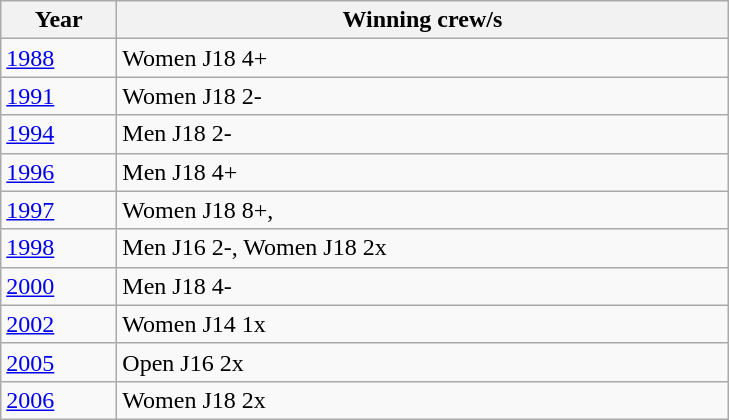<table class="wikitable">
<tr>
<th width=70>Year</th>
<th width=400>Winning crew/s</th>
</tr>
<tr>
<td><a href='#'>1988</a></td>
<td>Women J18 4+</td>
</tr>
<tr>
<td><a href='#'>1991</a></td>
<td>Women J18 2-</td>
</tr>
<tr>
<td><a href='#'>1994</a></td>
<td>Men J18 2-</td>
</tr>
<tr>
<td><a href='#'>1996</a></td>
<td>Men J18 4+</td>
</tr>
<tr>
<td><a href='#'>1997</a></td>
<td>Women J18 8+,</td>
</tr>
<tr>
<td><a href='#'>1998</a></td>
<td>Men J16 2-, Women J18 2x</td>
</tr>
<tr>
<td><a href='#'>2000</a></td>
<td>Men J18 4- </td>
</tr>
<tr>
<td><a href='#'>2002</a></td>
<td>Women J14 1x </td>
</tr>
<tr>
<td><a href='#'>2005</a></td>
<td>Open J16 2x </td>
</tr>
<tr>
<td><a href='#'>2006</a></td>
<td>Women J18 2x </td>
</tr>
</table>
